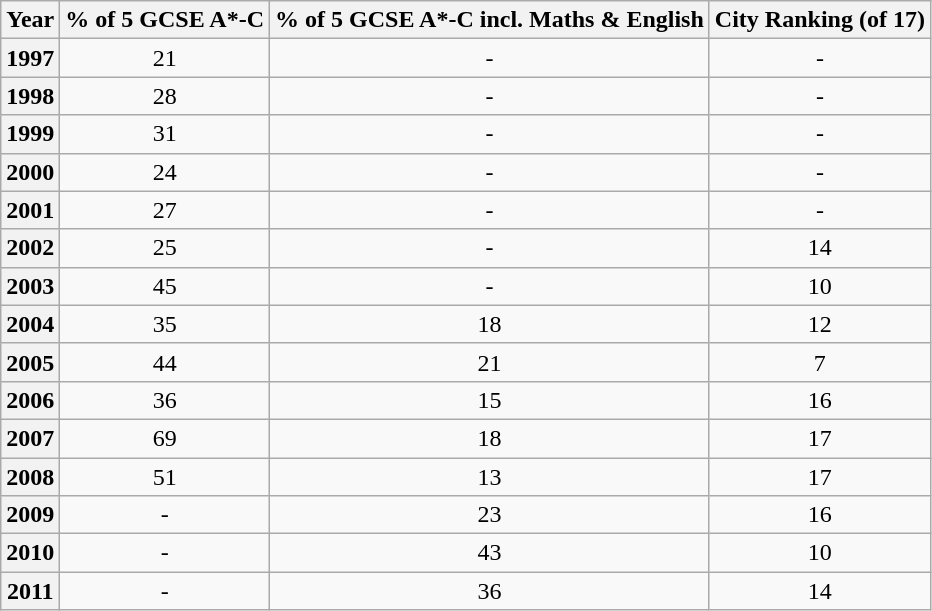<table class="wikitable" style="text-align: center;">
<tr>
<th colspan="1">Year</th>
<th colspan="1">% of 5 GCSE A*-C</th>
<th colspan="1">% of 5 GCSE A*-C incl. Maths & English</th>
<th colspan="1">City Ranking (of 17)</th>
</tr>
<tr>
<th>1997</th>
<td>21</td>
<td>-</td>
<td>-</td>
</tr>
<tr>
<th>1998</th>
<td>28</td>
<td>-</td>
<td>-</td>
</tr>
<tr>
<th>1999</th>
<td>31</td>
<td>-</td>
<td>-</td>
</tr>
<tr>
<th>2000</th>
<td>24</td>
<td>-</td>
<td>-</td>
</tr>
<tr>
<th>2001</th>
<td>27</td>
<td>-</td>
<td>-</td>
</tr>
<tr>
<th>2002</th>
<td>25</td>
<td>-</td>
<td>14</td>
</tr>
<tr>
<th>2003</th>
<td>45</td>
<td>-</td>
<td>10</td>
</tr>
<tr>
<th>2004</th>
<td>35</td>
<td>18</td>
<td>12</td>
</tr>
<tr>
<th>2005</th>
<td>44</td>
<td>21</td>
<td>7</td>
</tr>
<tr>
<th>2006</th>
<td>36</td>
<td>15</td>
<td>16</td>
</tr>
<tr>
<th>2007</th>
<td>69</td>
<td>18</td>
<td>17</td>
</tr>
<tr>
<th>2008</th>
<td>51</td>
<td>13</td>
<td>17</td>
</tr>
<tr>
<th>2009</th>
<td>-</td>
<td>23</td>
<td>16</td>
</tr>
<tr>
<th>2010</th>
<td>-</td>
<td>43</td>
<td>10</td>
</tr>
<tr>
<th>2011</th>
<td>-</td>
<td>36</td>
<td>14</td>
</tr>
</table>
